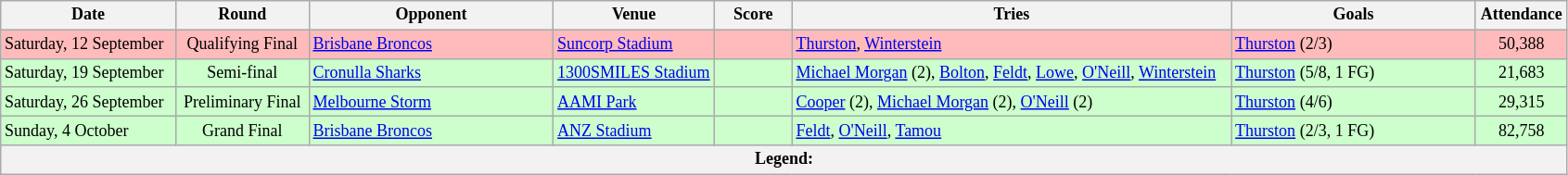<table class="wikitable" style="font-size:75%;">
<tr>
<th width="120">Date</th>
<th width="90">Round</th>
<th width="170">Opponent</th>
<th width="110">Venue</th>
<th width="50">Score</th>
<th width="310">Tries</th>
<th width="170">Goals</th>
<th width="60">Attendance</th>
</tr>
<tr bgcolor= #FFBBBB>
<td>Saturday, 12 September</td>
<td style="text-align:center;">Qualifying Final</td>
<td> <a href='#'>Brisbane Broncos</a></td>
<td><a href='#'>Suncorp Stadium</a></td>
<td style="text-align:center;"></td>
<td><a href='#'>Thurston</a>, <a href='#'>Winterstein</a></td>
<td><a href='#'>Thurston</a> (2/3)</td>
<td style="text-align:center;">50,388</td>
</tr>
<tr bgcolor= #CCFFCC>
<td>Saturday, 19 September</td>
<td style="text-align:center;">Semi-final</td>
<td> <a href='#'>Cronulla Sharks</a></td>
<td><a href='#'>1300SMILES Stadium</a></td>
<td style="text-align:center;"></td>
<td><a href='#'>Michael Morgan</a> (2), <a href='#'>Bolton</a>, <a href='#'>Feldt</a>, <a href='#'>Lowe</a>, <a href='#'>O'Neill</a>, <a href='#'>Winterstein</a></td>
<td><a href='#'>Thurston</a> (5/8, 1 FG)</td>
<td style="text-align:center;">21,683</td>
</tr>
<tr bgcolor= #CCFFCC>
<td>Saturday, 26 September</td>
<td style="text-align:center;">Preliminary Final</td>
<td> <a href='#'>Melbourne Storm</a></td>
<td><a href='#'>AAMI Park</a></td>
<td style="text-align:center;"></td>
<td><a href='#'>Cooper</a> (2), <a href='#'>Michael Morgan</a> (2), <a href='#'>O'Neill</a> (2)</td>
<td><a href='#'>Thurston</a> (4/6)</td>
<td style="text-align:center;">29,315</td>
</tr>
<tr bgcolor= #CCFFCC>
<td>Sunday, 4 October</td>
<td style="text-align:center;">Grand Final</td>
<td> <a href='#'>Brisbane Broncos</a></td>
<td><a href='#'>ANZ Stadium</a></td>
<td style="text-align:center;"></td>
<td><a href='#'>Feldt</a>, <a href='#'>O'Neill</a>, <a href='#'>Tamou</a></td>
<td><a href='#'>Thurston</a> (2/3, 1 FG)</td>
<td style="text-align:center;">82,758</td>
</tr>
<tr>
<th colspan="8"><strong>Legend</strong>:   </th>
</tr>
</table>
